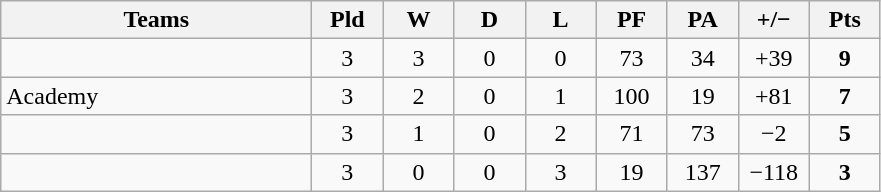<table class="wikitable" style="text-align: center;">
<tr>
<th width="200">Teams</th>
<th width="40">Pld</th>
<th width="40">W</th>
<th width="40">D</th>
<th width="40">L</th>
<th width="40">PF</th>
<th width="40">PA</th>
<th width="40">+/−</th>
<th width="40">Pts</th>
</tr>
<tr>
<td align=left></td>
<td>3</td>
<td>3</td>
<td>0</td>
<td>0</td>
<td>73</td>
<td>34</td>
<td>+39</td>
<td><strong>9</strong></td>
</tr>
<tr>
<td align=left> Academy</td>
<td>3</td>
<td>2</td>
<td>0</td>
<td>1</td>
<td>100</td>
<td>19</td>
<td>+81</td>
<td><strong>7</strong></td>
</tr>
<tr>
<td align=left></td>
<td>3</td>
<td>1</td>
<td>0</td>
<td>2</td>
<td>71</td>
<td>73</td>
<td>−2</td>
<td><strong>5</strong></td>
</tr>
<tr>
<td align=left></td>
<td>3</td>
<td>0</td>
<td>0</td>
<td>3</td>
<td>19</td>
<td>137</td>
<td>−118</td>
<td><strong>3</strong></td>
</tr>
</table>
